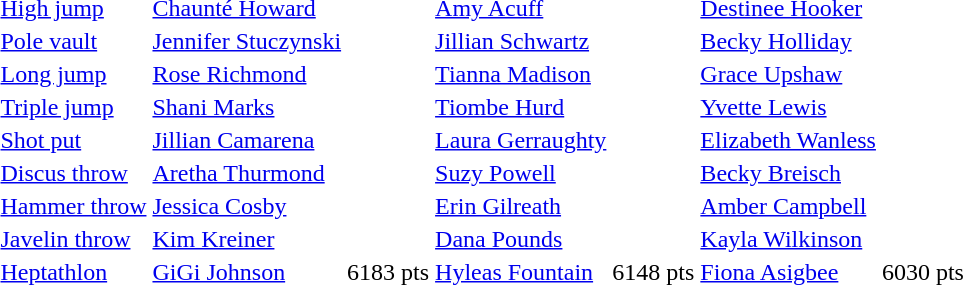<table>
<tr>
<td><a href='#'>High jump</a></td>
<td><a href='#'>Chaunté Howard</a></td>
<td></td>
<td><a href='#'>Amy Acuff</a></td>
<td></td>
<td><a href='#'>Destinee Hooker</a></td>
<td></td>
</tr>
<tr>
<td><a href='#'>Pole vault</a></td>
<td><a href='#'>Jennifer Stuczynski</a></td>
<td></td>
<td><a href='#'>Jillian Schwartz</a></td>
<td></td>
<td><a href='#'>Becky Holliday</a></td>
<td></td>
</tr>
<tr>
<td><a href='#'>Long jump</a></td>
<td><a href='#'>Rose Richmond </a></td>
<td></td>
<td><a href='#'>Tianna Madison</a></td>
<td></td>
<td><a href='#'>Grace Upshaw</a></td>
<td></td>
</tr>
<tr>
<td><a href='#'>Triple jump</a></td>
<td><a href='#'>Shani Marks</a></td>
<td></td>
<td><a href='#'>Tiombe Hurd</a></td>
<td></td>
<td><a href='#'>Yvette Lewis</a></td>
<td></td>
</tr>
<tr>
<td><a href='#'>Shot put</a></td>
<td><a href='#'>Jillian Camarena</a></td>
<td></td>
<td><a href='#'>Laura Gerraughty</a></td>
<td></td>
<td><a href='#'>Elizabeth Wanless</a></td>
<td></td>
</tr>
<tr>
<td><a href='#'>Discus throw</a></td>
<td><a href='#'>Aretha Thurmond</a></td>
<td></td>
<td><a href='#'>Suzy Powell</a></td>
<td></td>
<td><a href='#'>Becky Breisch</a></td>
<td></td>
</tr>
<tr>
<td><a href='#'>Hammer throw</a></td>
<td><a href='#'>Jessica Cosby</a></td>
<td></td>
<td><a href='#'>Erin Gilreath</a></td>
<td></td>
<td><a href='#'>Amber Campbell</a></td>
<td></td>
</tr>
<tr>
<td><a href='#'>Javelin throw</a></td>
<td><a href='#'>Kim Kreiner</a></td>
<td></td>
<td><a href='#'>Dana Pounds</a></td>
<td></td>
<td><a href='#'>Kayla Wilkinson</a></td>
<td></td>
</tr>
<tr>
<td><a href='#'>Heptathlon</a></td>
<td><a href='#'>GiGi Johnson</a></td>
<td>6183 pts</td>
<td><a href='#'>Hyleas Fountain</a></td>
<td>6148 pts</td>
<td><a href='#'>Fiona Asigbee</a></td>
<td>6030 pts</td>
</tr>
</table>
